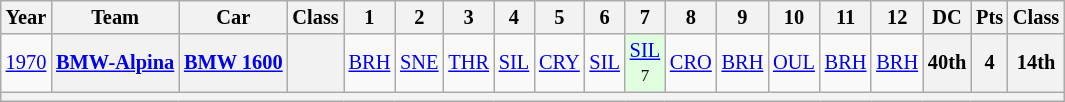<table class="wikitable" style="text-align:center; font-size:85%">
<tr>
<th>Year</th>
<th>Team</th>
<th>Car</th>
<th>Class</th>
<th>1</th>
<th>2</th>
<th>3</th>
<th>4</th>
<th>5</th>
<th>6</th>
<th>7</th>
<th>8</th>
<th>9</th>
<th>10</th>
<th>11</th>
<th>12</th>
<th>DC</th>
<th>Pts</th>
<th>Class</th>
</tr>
<tr>
<td><a href='#'>1970</a></td>
<th><a href='#'>BMW-Alpina</a></th>
<th><a href='#'>BMW 1600</a></th>
<th><span></span></th>
<td><a href='#'>BRH</a></td>
<td><a href='#'>SNE</a></td>
<td><a href='#'>THR</a></td>
<td><a href='#'>SIL</a></td>
<td><a href='#'>CRY</a></td>
<td><a href='#'>SIL</a></td>
<td style="background:#DFFFDF;"><a href='#'>SIL</a><br><small>7</small></td>
<td><a href='#'>CRO</a></td>
<td><a href='#'>BRH</a></td>
<td><a href='#'>OUL</a></td>
<td><a href='#'>BRH</a></td>
<td><a href='#'>BRH</a></td>
<th>40th</th>
<th>4</th>
<th>14th</th>
</tr>
<tr>
<th colspan="19"></th>
</tr>
</table>
